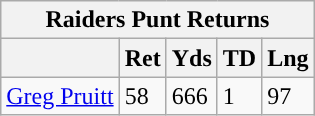<table class="wikitable">
<tr>
<th colspan="5">Raiders Punt Returns</th>
</tr>
<tr>
<th></th>
<th>Ret</th>
<th>Yds</th>
<th>TD</th>
<th>Lng</th>
</tr>
<tr>
<td><a href='#'>Greg Pruitt</a></td>
<td>58</td>
<td>666</td>
<td>1</td>
<td>97</td>
</tr>
</table>
